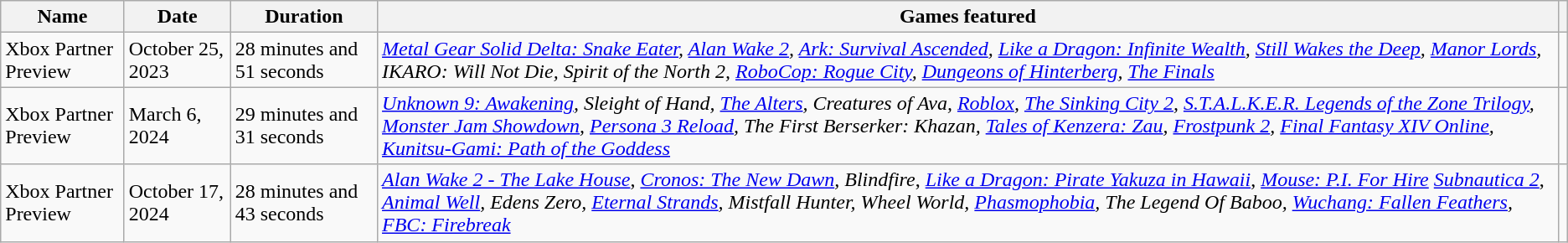<table class="wikitable">
<tr>
<th>Name</th>
<th>Date</th>
<th>Duration</th>
<th>Games featured</th>
<th></th>
</tr>
<tr>
<td>Xbox Partner Preview</td>
<td>October 25, 2023</td>
<td>28 minutes and 51 seconds</td>
<td><em><a href='#'>Metal Gear Solid Delta: Snake Eater</a>, <a href='#'>Alan Wake 2</a>, <a href='#'>Ark: Survival Ascended</a>, <a href='#'>Like a Dragon: Infinite Wealth</a>, <a href='#'>Still Wakes the Deep</a>, <a href='#'>Manor Lords</a>, IKARO: Will Not Die, Spirit of the North 2, <a href='#'>RoboCop: Rogue City</a>, <a href='#'>Dungeons of Hinterberg</a>, <a href='#'>The Finals</a></em></td>
<td></td>
</tr>
<tr>
<td>Xbox Partner Preview</td>
<td>March 6, 2024</td>
<td>29 minutes and 31 seconds</td>
<td><em><a href='#'>Unknown 9: Awakening</a>, Sleight of Hand, <a href='#'>The Alters</a>, Creatures of Ava, <a href='#'>Roblox</a>, <a href='#'>The Sinking City 2</a>, <a href='#'>S.T.A.L.K.E.R. Legends of the Zone Trilogy</a>, <a href='#'>Monster Jam Showdown</a>, <a href='#'>Persona 3 Reload</a>, The First Berserker: Khazan, <a href='#'>Tales of Kenzera: Zau</a>, <a href='#'>Frostpunk 2</a>, <a href='#'>Final Fantasy XIV Online</a>, <a href='#'>Kunitsu-Gami: Path of the Goddess</a></em></td>
<td></td>
</tr>
<tr>
<td>Xbox Partner Preview</td>
<td>October 17, 2024</td>
<td>28 minutes and 43 seconds</td>
<td><em><a href='#'>Alan Wake 2 - The Lake House</a></em>, <em><a href='#'>Cronos: The New Dawn</a>, Blindfire</em>, <em><a href='#'>Like a Dragon: Pirate Yakuza in Hawaii</a></em>, <em><a href='#'>Mouse: P.I. For Hire</a></em> <em><a href='#'>Subnautica 2</a></em>, <em><a href='#'>Animal Well</a>, Edens Zero, <a href='#'>Eternal Strands</a>, Mistfall Hunter, Wheel World, <a href='#'>Phasmophobia</a>, The Legend Of Baboo,</em> <em><a href='#'>Wuchang: Fallen Feathers</a>, <a href='#'>FBC: Firebreak</a></em></td>
<td></td>
</tr>
</table>
